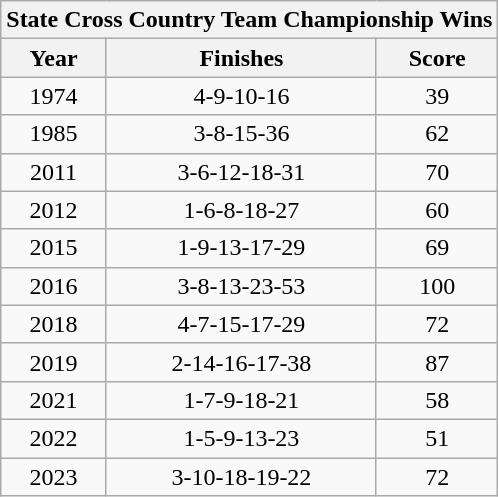<table class=wikitable style="text-align:center">
<tr>
<th colspan="3">State Cross Country Team Championship Wins</th>
</tr>
<tr>
<th>Year</th>
<th>Finishes</th>
<th>Score</th>
</tr>
<tr>
<td>1974</td>
<td>4-9-10-16</td>
<td>39</td>
</tr>
<tr>
<td>1985</td>
<td>3-8-15-36</td>
<td>62</td>
</tr>
<tr>
<td>2011</td>
<td>3-6-12-18-31</td>
<td>70</td>
</tr>
<tr>
<td>2012</td>
<td>1-6-8-18-27</td>
<td>60</td>
</tr>
<tr>
<td>2015</td>
<td>1-9-13-17-29</td>
<td>69</td>
</tr>
<tr>
<td>2016</td>
<td>3-8-13-23-53</td>
<td>100</td>
</tr>
<tr>
<td>2018</td>
<td>4-7-15-17-29</td>
<td>72</td>
</tr>
<tr>
<td>2019</td>
<td>2-14-16-17-38</td>
<td>87</td>
</tr>
<tr>
<td>2021</td>
<td>1-7-9-18-21</td>
<td>58</td>
</tr>
<tr>
<td>2022</td>
<td>1-5-9-13-23</td>
<td>51</td>
</tr>
<tr>
<td>2023</td>
<td>3-10-18-19-22</td>
<td>72</td>
</tr>
</table>
